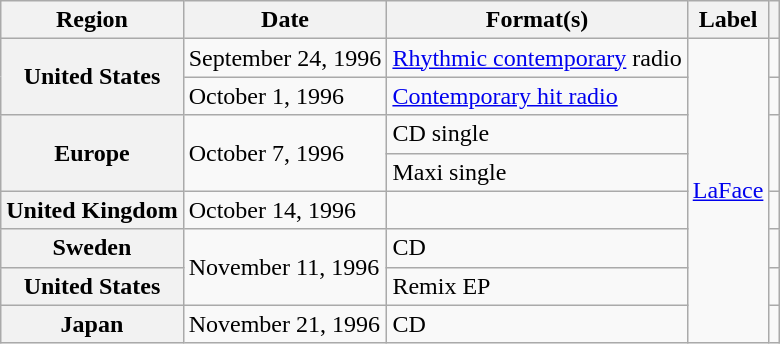<table class="wikitable plainrowheaders">
<tr>
<th scope="col">Region</th>
<th scope="col">Date</th>
<th scope="col">Format(s)</th>
<th scope="col">Label</th>
<th scope="col"></th>
</tr>
<tr>
<th scope="row" rowspan="2">United States</th>
<td>September 24, 1996</td>
<td><a href='#'>Rhythmic contemporary</a> radio</td>
<td rowspan="8"><a href='#'>LaFace</a></td>
<td></td>
</tr>
<tr>
<td>October 1, 1996</td>
<td><a href='#'>Contemporary hit radio</a></td>
<td></td>
</tr>
<tr>
<th scope="row" rowspan="2">Europe</th>
<td rowspan="2">October 7, 1996</td>
<td>CD single</td>
<td rowspan="2"></td>
</tr>
<tr>
<td>Maxi single</td>
</tr>
<tr>
<th scope="row">United Kingdom</th>
<td>October 14, 1996</td>
<td></td>
<td></td>
</tr>
<tr>
<th scope="row">Sweden</th>
<td rowspan="2">November 11, 1996</td>
<td>CD</td>
<td></td>
</tr>
<tr>
<th scope="row">United States</th>
<td>Remix EP</td>
<td></td>
</tr>
<tr>
<th scope="row">Japan</th>
<td>November 21, 1996</td>
<td>CD</td>
<td></td>
</tr>
</table>
